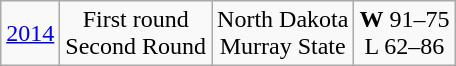<table class="wikitable">
<tr align="center">
<td><a href='#'>2014</a></td>
<td>First round<br>Second Round</td>
<td>North Dakota<br>Murray State</td>
<td><strong>W</strong> 91–75<br>L 62–86</td>
</tr>
</table>
